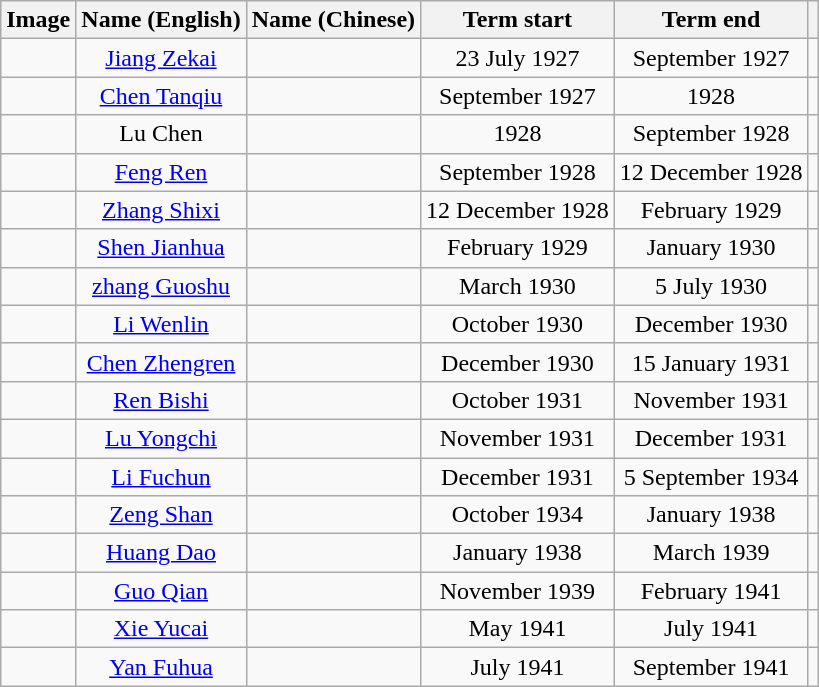<table class="wikitable" style="text-align:center">
<tr>
<th>Image</th>
<th>Name (English)</th>
<th>Name (Chinese)</th>
<th>Term start</th>
<th>Term end</th>
<th></th>
</tr>
<tr>
<td></td>
<td><a href='#'>Jiang Zekai</a></td>
<td></td>
<td>23 July 1927</td>
<td>September 1927</td>
<td></td>
</tr>
<tr>
<td></td>
<td><a href='#'>Chen Tanqiu</a></td>
<td></td>
<td>September 1927</td>
<td>1928</td>
<td></td>
</tr>
<tr>
<td></td>
<td>Lu Chen</td>
<td></td>
<td>1928</td>
<td>September 1928</td>
<td></td>
</tr>
<tr>
<td></td>
<td><a href='#'>Feng Ren</a></td>
<td></td>
<td>September 1928</td>
<td>12 December 1928</td>
<td></td>
</tr>
<tr>
<td></td>
<td><a href='#'>Zhang Shixi</a></td>
<td></td>
<td>12 December 1928</td>
<td>February 1929</td>
<td></td>
</tr>
<tr>
<td></td>
<td><a href='#'>Shen Jianhua</a></td>
<td></td>
<td>February 1929</td>
<td>January 1930</td>
<td></td>
</tr>
<tr>
<td></td>
<td><a href='#'>zhang Guoshu</a></td>
<td></td>
<td>March 1930</td>
<td>5 July 1930</td>
<td></td>
</tr>
<tr>
<td></td>
<td><a href='#'>Li Wenlin</a></td>
<td></td>
<td>October 1930</td>
<td>December 1930</td>
<td></td>
</tr>
<tr>
<td></td>
<td><a href='#'>Chen Zhengren</a></td>
<td></td>
<td>December 1930</td>
<td>15 January 1931</td>
<td></td>
</tr>
<tr>
<td></td>
<td><a href='#'>Ren Bishi</a></td>
<td></td>
<td>October 1931</td>
<td>November 1931</td>
<td></td>
</tr>
<tr>
<td></td>
<td><a href='#'>Lu Yongchi</a></td>
<td></td>
<td>November 1931</td>
<td>December 1931</td>
<td></td>
</tr>
<tr>
<td></td>
<td><a href='#'>Li Fuchun</a></td>
<td></td>
<td>December 1931</td>
<td>5 September 1934</td>
<td></td>
</tr>
<tr>
<td></td>
<td><a href='#'>Zeng Shan</a></td>
<td></td>
<td>October 1934</td>
<td>January 1938</td>
<td></td>
</tr>
<tr>
<td></td>
<td><a href='#'>Huang Dao</a></td>
<td></td>
<td>January 1938</td>
<td>March 1939</td>
<td></td>
</tr>
<tr>
<td></td>
<td><a href='#'>Guo Qian</a></td>
<td></td>
<td>November 1939</td>
<td>February 1941</td>
<td></td>
</tr>
<tr>
<td></td>
<td><a href='#'>Xie Yucai</a></td>
<td></td>
<td>May 1941</td>
<td>July 1941</td>
<td></td>
</tr>
<tr>
<td></td>
<td><a href='#'>Yan Fuhua</a></td>
<td></td>
<td>July 1941</td>
<td>September 1941</td>
<td></td>
</tr>
</table>
